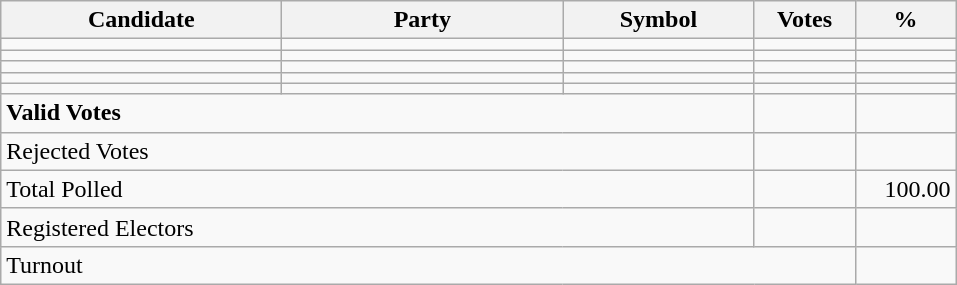<table class="wikitable" border="1" style="text-align:right;">
<tr>
<th align=left width="180">Candidate</th>
<th align=left width="180">Party</th>
<th align=left width="120">Symbol</th>
<th align=left width="60">Votes</th>
<th align=left width="60">%</th>
</tr>
<tr>
<td align=left></td>
<td align=left></td>
<td align=left></td>
<td align=right></td>
<td align=right></td>
</tr>
<tr>
<td align=left></td>
<td align=left></td>
<td align=left></td>
<td align=right></td>
<td align=right></td>
</tr>
<tr>
<td align=left></td>
<td align=left></td>
<td align=left></td>
<td align=right></td>
<td align=right></td>
</tr>
<tr>
<td align=left></td>
<td align=left></td>
<td align=left></td>
<td align=right></td>
<td align=right></td>
</tr>
<tr>
<td align=left></td>
<td align=left></td>
<td align=left></td>
<td align=right></td>
<td align=right></td>
</tr>
<tr>
<td align=left colspan=3><strong>Valid Votes</strong></td>
<td align=right><strong> </strong></td>
<td align=right><strong> </strong></td>
</tr>
<tr>
<td align=left colspan=3>Rejected Votes</td>
<td align=right></td>
<td align=right></td>
</tr>
<tr>
<td align=left colspan=3>Total Polled</td>
<td align=right></td>
<td align=right>100.00</td>
</tr>
<tr>
<td align=left colspan=3>Registered Electors</td>
<td align=right></td>
<td></td>
</tr>
<tr>
<td align=left colspan=4>Turnout</td>
<td align=right></td>
</tr>
</table>
